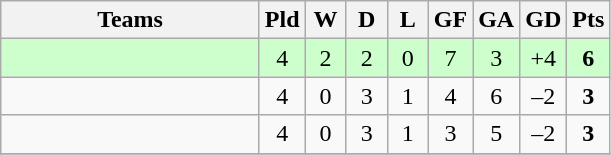<table class="wikitable" style="text-align: center;">
<tr>
<th width=165>Teams</th>
<th width=20>Pld</th>
<th width=20>W</th>
<th width=20>D</th>
<th width=20>L</th>
<th width=20>GF</th>
<th width=20>GA</th>
<th width=20>GD</th>
<th width=20>Pts</th>
</tr>
<tr align=center style="background:#ccffcc;">
<td style="text-align:left;"></td>
<td>4</td>
<td>2</td>
<td>2</td>
<td>0</td>
<td>7</td>
<td>3</td>
<td>+4</td>
<td><strong>6</strong></td>
</tr>
<tr align=center>
<td style="text-align:left;"></td>
<td>4</td>
<td>0</td>
<td>3</td>
<td>1</td>
<td>4</td>
<td>6</td>
<td>–2</td>
<td><strong>3</strong></td>
</tr>
<tr align=center>
<td style="text-align:left;"></td>
<td>4</td>
<td>0</td>
<td>3</td>
<td>1</td>
<td>3</td>
<td>5</td>
<td>–2</td>
<td><strong>3</strong></td>
</tr>
<tr align=center>
</tr>
</table>
